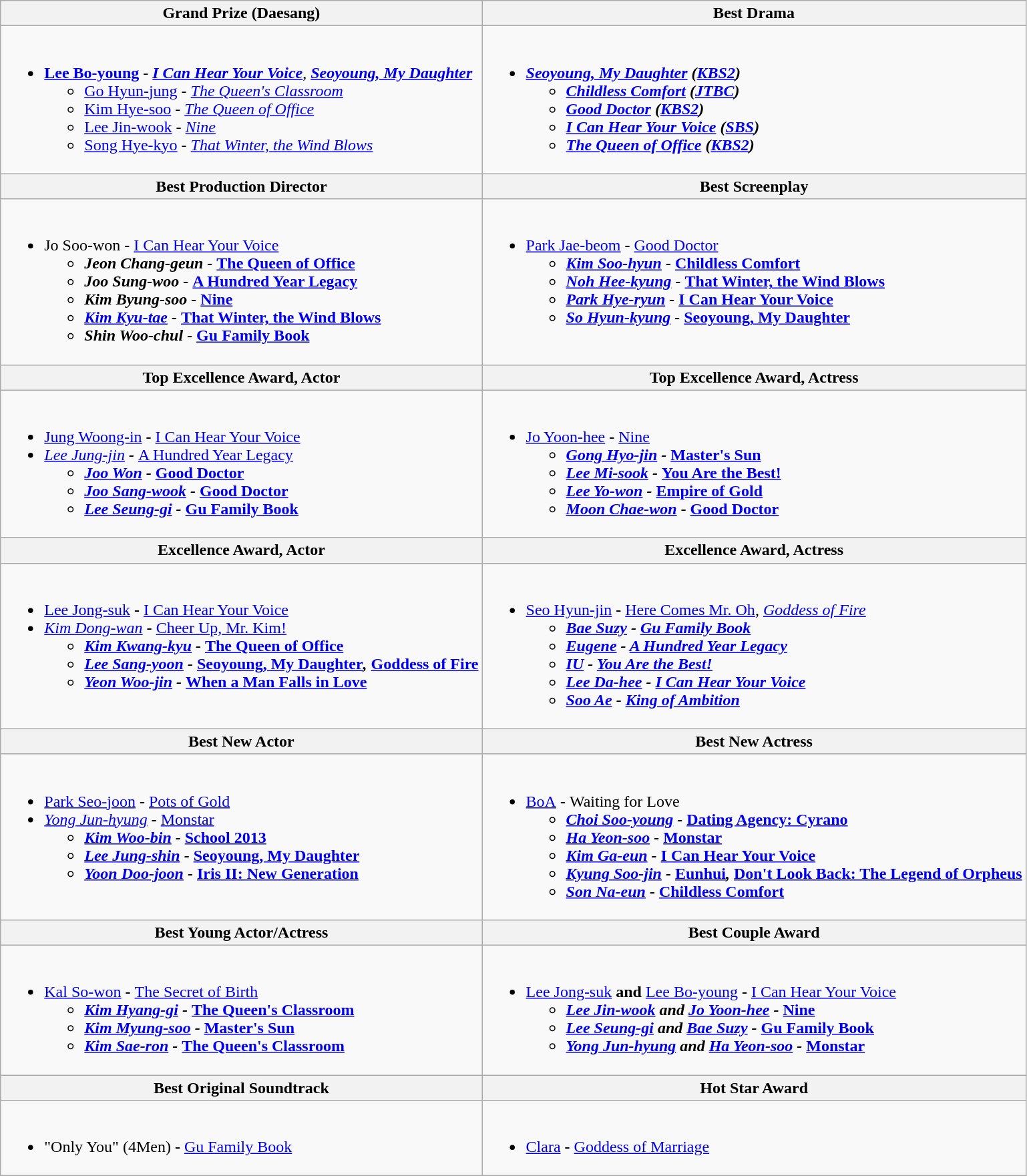<table class="wikitable">
<tr>
<th style="width="50%">Grand Prize (Daesang)</th>
<th style="width="50%">Best Drama</th>
</tr>
<tr>
<td valign="top"><br><ul><li><strong><a href='#'>Lee Bo-young</a></strong> - <strong><em><a href='#'>I Can Hear Your Voice</a></em></strong>, <strong><em><a href='#'>Seoyoung, My Daughter</a></em></strong><ul><li><a href='#'>Go Hyun-jung</a> - <em><a href='#'>The Queen's Classroom</a></em></li><li><a href='#'>Kim Hye-soo</a> - <em><a href='#'>The Queen of Office</a></em></li><li><a href='#'>Lee Jin-wook</a> - <em><a href='#'>Nine</a></em></li><li><a href='#'>Song Hye-kyo</a> - <em><a href='#'>That Winter, the Wind Blows</a></em></li></ul></li></ul></td>
<td valign="top"><br><ul><li><strong><em><a href='#'>Seoyoung, My Daughter</a><em> (<a href='#'>KBS2</a>)<strong><ul><li></em><a href='#'>Childless Comfort</a><em> (<a href='#'>JTBC</a>)</li><li></em><a href='#'>Good Doctor</a><em> (<a href='#'>KBS2</a>)</li><li></em><a href='#'>I Can Hear Your Voice</a><em> (<a href='#'>SBS</a>)</li><li></em><a href='#'>The Queen of Office</a><em> (<a href='#'>KBS2</a>)</li></ul></li></ul></td>
</tr>
<tr>
<th style="width="50%">Best Production Director</th>
<th style="width="50%">Best Screenplay</th>
</tr>
<tr>
<td valign="top"><br><ul><li></strong>Jo Soo-won<strong> - </em></strong><a href='#'>I Can Hear Your Voice</a><strong><em><ul><li>Jeon Chang-geun - </em><a href='#'>The Queen of Office</a><em></li><li>Joo Sung-woo - </em><a href='#'>A Hundred Year Legacy</a><em></li><li>Kim Byung-soo - </em><a href='#'>Nine</a><em></li><li><a href='#'>Kim Kyu-tae</a> - </em><a href='#'>That Winter, the Wind Blows</a><em></li><li>Shin Woo-chul - </em><a href='#'>Gu Family Book</a><em></li></ul></li></ul></td>
<td valign="top"><br><ul><li></strong><a href='#'>Park Jae-beom</a><strong> - </em></strong><a href='#'>Good Doctor</a><strong><em><ul><li><a href='#'>Kim Soo-hyun</a> - </em><a href='#'>Childless Comfort</a><em></li><li><a href='#'>Noh Hee-kyung</a> - </em><a href='#'>That Winter, the Wind Blows</a><em></li><li><a href='#'>Park Hye-ryun</a> - </em><a href='#'>I Can Hear Your Voice</a><em></li><li><a href='#'>So Hyun-kyung</a> - </em><a href='#'>Seoyoung, My Daughter</a><em></li></ul></li></ul></td>
</tr>
<tr>
<th style="width="50%">Top Excellence Award, Actor</th>
<th style="width="50%">Top Excellence Award, Actress</th>
</tr>
<tr>
<td valign="top"><br><ul><li></strong><a href='#'>Jung Woong-in</a><strong> - </em></strong><a href='#'>I Can Hear Your Voice</a><strong><em></li><li></strong><a href='#'>Lee Jung-jin</a><strong> - </em></strong><a href='#'>A Hundred Year Legacy</a><strong><em><ul><li><a href='#'>Joo Won</a> - </em><a href='#'>Good Doctor</a><em></li><li><a href='#'>Joo Sang-wook</a> - </em><a href='#'>Good Doctor</a><em></li><li><a href='#'>Lee Seung-gi</a> - </em><a href='#'>Gu Family Book</a><em></li></ul></li></ul></td>
<td valign="top"><br><ul><li></strong><a href='#'>Jo Yoon-hee</a><strong> - </em></strong><a href='#'>Nine</a><strong><em><ul><li><a href='#'>Gong Hyo-jin</a> - </em><a href='#'>Master's Sun</a><em></li><li><a href='#'>Lee Mi-sook</a> - </em><a href='#'>You Are the Best!</a><em></li><li><a href='#'>Lee Yo-won</a> - </em><a href='#'>Empire of Gold</a><em></li><li><a href='#'>Moon Chae-won</a> - </em><a href='#'>Good Doctor</a><em></li></ul></li></ul></td>
</tr>
<tr>
<th style="width="50%">Excellence Award, Actor</th>
<th style="width="50%">Excellence Award, Actress</th>
</tr>
<tr>
<td valign="top"><br><ul><li></strong><a href='#'>Lee Jong-suk</a><strong> - </em></strong><a href='#'>I Can Hear Your Voice</a><strong><em></li><li></strong><a href='#'>Kim Dong-wan</a><strong> - </em></strong><a href='#'>Cheer Up, Mr. Kim!</a><strong><em><ul><li><a href='#'>Kim Kwang-kyu</a> - </em><a href='#'>The Queen of Office</a><em></li><li><a href='#'>Lee Sang-yoon</a> - </em><a href='#'>Seoyoung, My Daughter</a><em>, </em><a href='#'>Goddess of Fire</a><em></li><li><a href='#'>Yeon Woo-jin</a> - </em><a href='#'>When a Man Falls in Love</a><em></li></ul></li></ul></td>
<td valign="top"><br><ul><li></strong><a href='#'>Seo Hyun-jin</a><strong> - </em></strong><a href='#'>Here Comes Mr. Oh</a></em>, <em><a href='#'>Goddess of Fire</a><strong><em><ul><li><a href='#'>Bae Suzy</a> - </em><a href='#'>Gu Family Book</a><em></li><li><a href='#'>Eugene</a> - </em><a href='#'>A Hundred Year Legacy</a><em></li><li><a href='#'>IU</a> - </em><a href='#'>You Are the Best!</a><em></li><li><a href='#'>Lee Da-hee</a> - </em><a href='#'>I Can Hear Your Voice</a><em></li><li><a href='#'>Soo Ae</a> - </em><a href='#'>King of Ambition</a><em></li></ul></li></ul></td>
</tr>
<tr>
<th style="width="50%">Best New Actor</th>
<th style="width="50%">Best New Actress</th>
</tr>
<tr>
<td valign="top"><br><ul><li></strong><a href='#'>Park Seo-joon</a><strong> - </em></strong><a href='#'>Pots of Gold</a><strong><em></li><li></strong><a href='#'>Yong Jun-hyung</a><strong> - </em></strong><a href='#'>Monstar</a><strong><em><ul><li><a href='#'>Kim Woo-bin</a> - </em><a href='#'>School 2013</a><em></li><li><a href='#'>Lee Jung-shin</a> - </em><a href='#'>Seoyoung, My Daughter</a><em></li><li><a href='#'>Yoon Doo-joon</a> - </em><a href='#'>Iris II: New Generation</a><em></li></ul></li></ul></td>
<td valign="top"><br><ul><li></strong><a href='#'>BoA</a><strong> - </em></strong>Waiting for Love<strong><em><ul><li><a href='#'>Choi Soo-young</a> - </em><a href='#'>Dating Agency: Cyrano</a><em></li><li><a href='#'>Ha Yeon-soo</a> - </em><a href='#'>Monstar</a><em></li><li><a href='#'>Kim Ga-eun</a> - </em><a href='#'>I Can Hear Your Voice</a><em></li><li><a href='#'>Kyung Soo-jin</a> - </em><a href='#'>Eunhui</a><em>, </em><a href='#'>Don't Look Back: The Legend of Orpheus</a><em></li><li><a href='#'>Son Na-eun</a> - </em><a href='#'>Childless Comfort</a><em></li></ul></li></ul></td>
</tr>
<tr>
<th style="width="50%">Best Young Actor/Actress</th>
<th style="width="50%">Best Couple Award</th>
</tr>
<tr>
<td valign="top"><br><ul><li></strong><a href='#'>Kal So-won</a><strong> - </em></strong><a href='#'>The Secret of Birth</a><strong><em><ul><li><a href='#'>Kim Hyang-gi</a> - </em><a href='#'>The Queen's Classroom</a><em></li><li><a href='#'>Kim Myung-soo</a> - </em><a href='#'>Master's Sun</a><em></li><li><a href='#'>Kim Sae-ron</a> - </em><a href='#'>The Queen's Classroom</a><em></li></ul></li></ul></td>
<td valign="top"><br><ul><li></strong><a href='#'>Lee Jong-suk</a><strong> and </strong><a href='#'>Lee Bo-young</a><strong> - </em></strong><a href='#'>I Can Hear Your Voice</a><strong><em><ul><li><a href='#'>Lee Jin-wook</a> and <a href='#'>Jo Yoon-hee</a> - </em><a href='#'>Nine</a><em></li><li><a href='#'>Lee Seung-gi</a> and <a href='#'>Bae Suzy</a> - </em><a href='#'>Gu Family Book</a><em></li><li><a href='#'>Yong Jun-hyung</a> and <a href='#'>Ha Yeon-soo</a> - </em><a href='#'>Monstar</a><em></li></ul></li></ul></td>
</tr>
<tr>
<th style="width="50%">Best Original Soundtrack</th>
<th style="width="50%">Hot Star Award</th>
</tr>
<tr>
<td valign="top"><br><ul><li></strong>"Only You" (4Men)<strong> - </em></strong><a href='#'>Gu Family Book</a><strong><em></li></ul></td>
<td valign="top"><br><ul><li></strong><a href='#'>Clara</a><strong> - </em></strong><a href='#'>Goddess of Marriage</a><strong><em></li></ul></td>
</tr>
</table>
